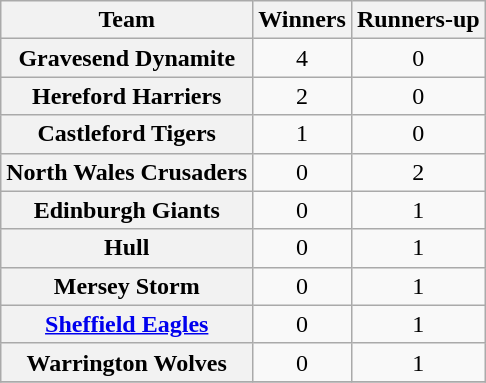<table class="wikitable plainrowheaders" style="text-align:center;">
<tr>
<th>Team</th>
<th>Winners</th>
<th>Runners-up</th>
</tr>
<tr>
<th scope="row">Gravesend Dynamite</th>
<td>4</td>
<td>0</td>
</tr>
<tr>
<th scope="row">Hereford Harriers</th>
<td>2</td>
<td>0</td>
</tr>
<tr>
<th scope="row"> Castleford Tigers</th>
<td>1</td>
<td>0</td>
</tr>
<tr>
<th scope="row"> North Wales Crusaders</th>
<td>0</td>
<td>2</td>
</tr>
<tr>
<th scope="row"> Edinburgh Giants</th>
<td>0</td>
<td>1</td>
</tr>
<tr>
<th scope="row"> Hull</th>
<td>0</td>
<td>1</td>
</tr>
<tr>
<th scope="row">Mersey Storm</th>
<td>0</td>
<td>1</td>
</tr>
<tr>
<th scope="row"> <a href='#'>Sheffield Eagles</a></th>
<td>0</td>
<td>1</td>
</tr>
<tr>
<th scope="row"> Warrington Wolves</th>
<td>0</td>
<td>1</td>
</tr>
<tr>
</tr>
</table>
